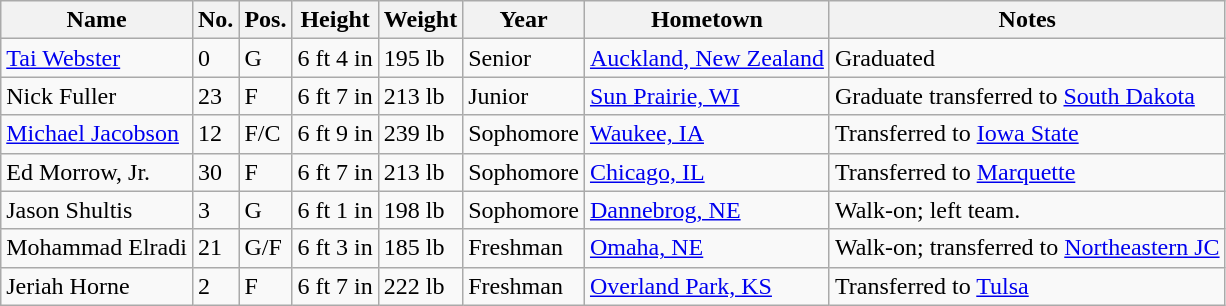<table class="wikitable sortable" border="1">
<tr>
<th>Name</th>
<th>No.</th>
<th>Pos.</th>
<th>Height</th>
<th>Weight</th>
<th>Year</th>
<th>Hometown</th>
<th class="unsortable">Notes</th>
</tr>
<tr>
<td><a href='#'>Tai Webster</a></td>
<td>0</td>
<td>G</td>
<td>6 ft 4 in</td>
<td>195 lb</td>
<td>Senior</td>
<td><a href='#'>Auckland, New Zealand</a></td>
<td>Graduated</td>
</tr>
<tr>
<td>Nick Fuller</td>
<td>23</td>
<td>F</td>
<td>6 ft 7 in</td>
<td>213 lb</td>
<td>Junior</td>
<td><a href='#'>Sun Prairie, WI</a></td>
<td>Graduate transferred to <a href='#'>South Dakota</a></td>
</tr>
<tr>
<td><a href='#'>Michael Jacobson</a></td>
<td>12</td>
<td>F/C</td>
<td>6 ft 9 in</td>
<td>239 lb</td>
<td>Sophomore</td>
<td><a href='#'>Waukee, IA</a></td>
<td>Transferred to <a href='#'>Iowa State</a></td>
</tr>
<tr>
<td>Ed Morrow, Jr.</td>
<td>30</td>
<td>F</td>
<td>6 ft 7 in</td>
<td>213 lb</td>
<td>Sophomore</td>
<td><a href='#'>Chicago, IL</a></td>
<td>Transferred to <a href='#'>Marquette</a></td>
</tr>
<tr>
<td>Jason Shultis</td>
<td>3</td>
<td>G</td>
<td>6 ft 1 in</td>
<td>198 lb</td>
<td>Sophomore</td>
<td><a href='#'>Dannebrog, NE</a></td>
<td>Walk-on; left team.</td>
</tr>
<tr>
<td>Mohammad Elradi</td>
<td>21</td>
<td>G/F</td>
<td>6 ft 3 in</td>
<td>185 lb</td>
<td>Freshman</td>
<td><a href='#'>Omaha, NE</a></td>
<td>Walk-on; transferred to <a href='#'>Northeastern JC</a></td>
</tr>
<tr>
<td>Jeriah Horne</td>
<td>2</td>
<td>F</td>
<td>6 ft 7 in</td>
<td>222 lb</td>
<td>Freshman</td>
<td><a href='#'>Overland Park, KS</a></td>
<td>Transferred to <a href='#'>Tulsa</a></td>
</tr>
</table>
